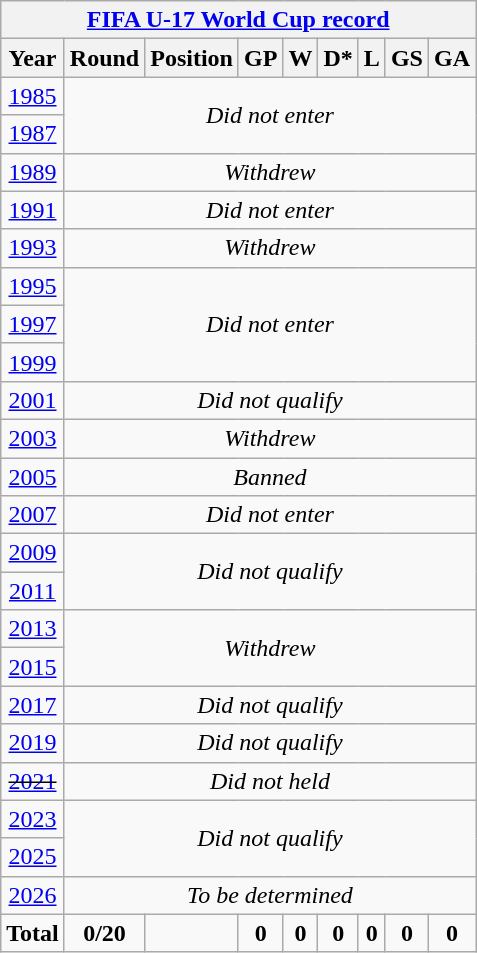<table class="wikitable" style="text-align: center;">
<tr>
<th colspan=9><a href='#'>FIFA U-17 World Cup record</a></th>
</tr>
<tr>
<th>Year</th>
<th>Round</th>
<th>Position</th>
<th>GP</th>
<th>W</th>
<th>D*</th>
<th>L</th>
<th>GS</th>
<th>GA</th>
</tr>
<tr>
<td> <a href='#'>1985</a></td>
<td colspan=8 rowspan=2><em>Did not enter</em></td>
</tr>
<tr>
<td> <a href='#'>1987</a></td>
</tr>
<tr>
<td> <a href='#'>1989</a></td>
<td colspan=8><em>Withdrew</em></td>
</tr>
<tr>
<td> <a href='#'>1991</a></td>
<td colspan=8><em>Did not enter</em></td>
</tr>
<tr>
<td> <a href='#'>1993</a></td>
<td colspan=8><em>Withdrew</em></td>
</tr>
<tr>
<td> <a href='#'>1995</a></td>
<td colspan=8 rowspan=3><em>Did not enter</em></td>
</tr>
<tr>
<td> <a href='#'>1997</a></td>
</tr>
<tr>
<td> <a href='#'>1999</a></td>
</tr>
<tr>
<td> <a href='#'>2001</a></td>
<td colspan=8><em>Did not qualify</em></td>
</tr>
<tr>
<td> <a href='#'>2003</a></td>
<td colspan=8><em>Withdrew</em></td>
</tr>
<tr>
<td> <a href='#'>2005</a></td>
<td colspan=8><em>Banned</em></td>
</tr>
<tr>
<td> <a href='#'>2007</a></td>
<td colspan=8><em>Did not enter</em></td>
</tr>
<tr>
<td> <a href='#'>2009</a></td>
<td colspan=8 rowspan=2><em>Did not qualify</em></td>
</tr>
<tr>
<td> <a href='#'>2011</a></td>
</tr>
<tr>
<td> <a href='#'>2013</a></td>
<td colspan=8 rowspan=2><em>Withdrew</em></td>
</tr>
<tr>
<td> <a href='#'>2015</a></td>
</tr>
<tr>
<td> <a href='#'>2017</a></td>
<td colspan=8><em>Did not qualify</em></td>
</tr>
<tr>
<td> <a href='#'>2019</a></td>
<td colspan=8><em>Did not qualify</em></td>
</tr>
<tr>
<td> <s><a href='#'>2021</a></s></td>
<td colspan=8><em>Did not held</em></td>
</tr>
<tr>
<td> <a href='#'>2023</a></td>
<td colspan=8 rowspan=2><em>Did not qualify</em></td>
</tr>
<tr>
<td> <a href='#'>2025</a></td>
</tr>
<tr>
<td> <a href='#'>2026</a></td>
<td colspan=8><em>To be determined</em></td>
</tr>
<tr>
<td><strong>Total</strong></td>
<td><strong>0/20</strong></td>
<td></td>
<td><strong>0</strong></td>
<td><strong>0</strong></td>
<td><strong>0</strong></td>
<td><strong>0</strong></td>
<td><strong>0</strong></td>
<td><strong>0</strong></td>
</tr>
</table>
